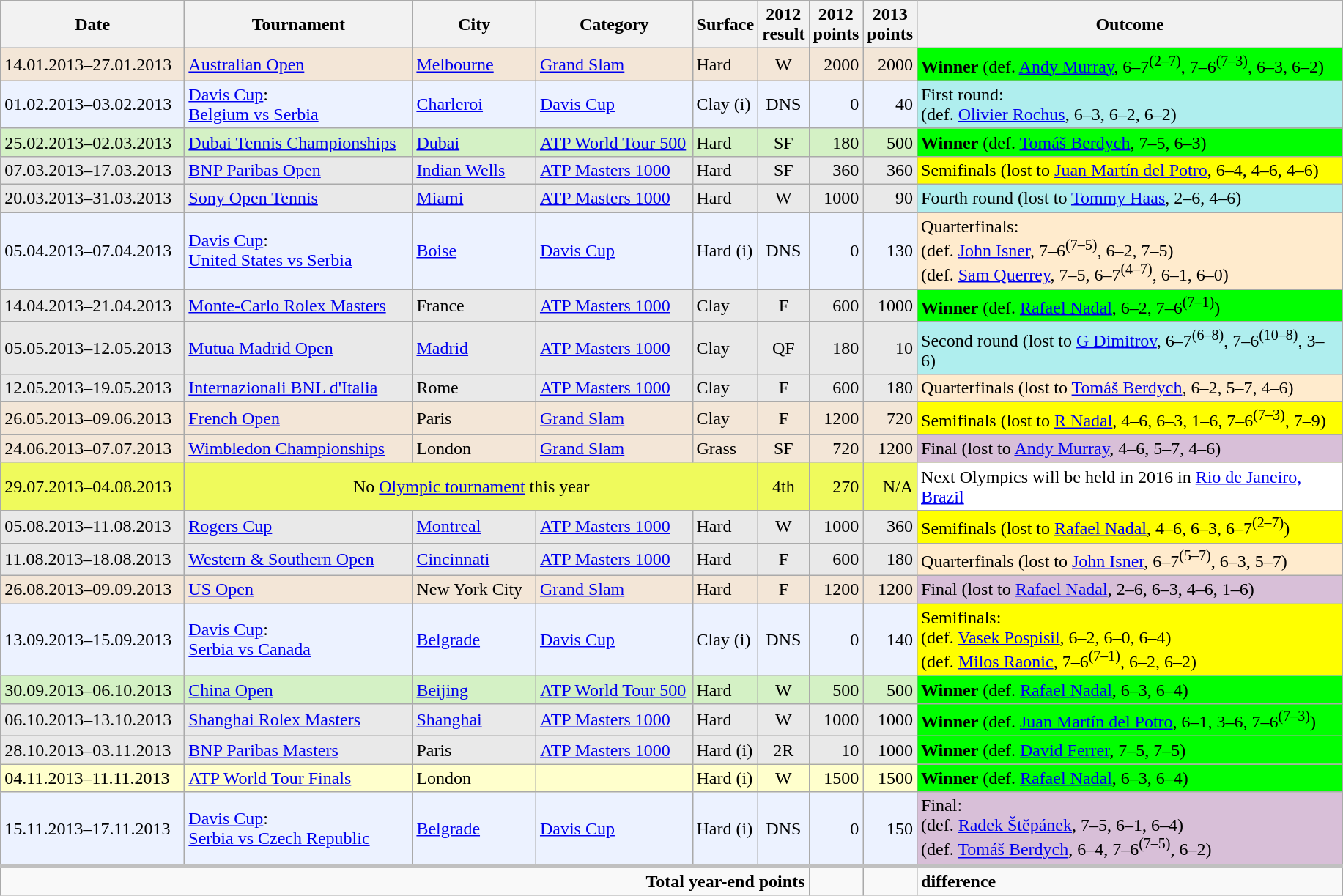<table class="wikitable">
<tr>
<th width=160>Date</th>
<th width=200>Tournament</th>
<th width=105>City</th>
<th width=135>Category</th>
<th width=40>Surface</th>
<th width=35>2012 result</th>
<th width=35>2012 points</th>
<th width=35>2013 points</th>
<th width=380>Outcome</th>
</tr>
<tr style="background:#f3e6d7;">
<td>14.01.2013–27.01.2013</td>
<td><a href='#'>Australian Open</a></td>
<td><a href='#'>Melbourne</a></td>
<td><a href='#'>Grand Slam</a></td>
<td>Hard</td>
<td align=center>W</td>
<td align=right>2000</td>
<td align=right>2000</td>
<td style="background:lime;"><strong>Winner</strong> (def. <a href='#'>Andy Murray</a>, 6–7<sup>(2–7)</sup>, 7–6<sup>(7–3)</sup>, 6–3, 6–2)</td>
</tr>
<tr style="background:#ecf2ff;">
<td>01.02.2013–03.02.2013</td>
<td><a href='#'>Davis Cup</a>: <br><a href='#'>Belgium vs Serbia</a></td>
<td><a href='#'>Charleroi</a></td>
<td><a href='#'>Davis Cup</a></td>
<td>Clay (i)</td>
<td align=center>DNS</td>
<td align=right>0</td>
<td align=right>40</td>
<td style="background:#afeeee;">First round:  <br>(def. <a href='#'>Olivier Rochus</a>, 6–3, 6–2, 6–2)</td>
</tr>
<tr style="background:#d4f1c5;">
<td>25.02.2013–02.03.2013</td>
<td><a href='#'>Dubai Tennis Championships</a></td>
<td><a href='#'>Dubai</a></td>
<td><a href='#'>ATP World Tour 500</a></td>
<td>Hard</td>
<td align=center>SF</td>
<td align=right>180</td>
<td align=right>500</td>
<td style="background:lime;"><strong>Winner</strong> (def. <a href='#'>Tomáš Berdych</a>, 7–5, 6–3)</td>
</tr>
<tr style="background:#e9e9e9;">
<td>07.03.2013–17.03.2013</td>
<td><a href='#'>BNP Paribas Open</a></td>
<td><a href='#'>Indian Wells</a></td>
<td><a href='#'>ATP Masters 1000</a></td>
<td>Hard</td>
<td align=center>SF</td>
<td align=right>360</td>
<td align=right>360</td>
<td style="background:yellow;">Semifinals (lost to <a href='#'>Juan Martín del Potro</a>, 6–4, 4–6, 4–6)</td>
</tr>
<tr style="background:#e9e9e9;">
<td>20.03.2013–31.03.2013</td>
<td><a href='#'>Sony Open Tennis</a></td>
<td><a href='#'>Miami</a></td>
<td><a href='#'>ATP Masters 1000</a></td>
<td>Hard</td>
<td align=center>W</td>
<td align=right>1000</td>
<td align=right>90</td>
<td style="background:#afeeee;">Fourth round (lost to <a href='#'>Tommy Haas</a>, 2–6, 4–6)</td>
</tr>
<tr style="background:#ecf2ff;">
<td>05.04.2013–07.04.2013</td>
<td><a href='#'>Davis Cup</a>: <br><a href='#'>United States vs Serbia</a></td>
<td><a href='#'>Boise</a></td>
<td><a href='#'>Davis Cup</a></td>
<td>Hard (i)</td>
<td align=center>DNS</td>
<td align=right>0</td>
<td align=right>130</td>
<td style="background:#ffebcd;">Quarterfinals:  <br> (def. <a href='#'>John Isner</a>, 7–6<sup>(7–5)</sup>, 6–2, 7–5) <br> (def. <a href='#'>Sam Querrey</a>, 7–5, 6–7<sup>(4–7)</sup>, 6–1, 6–0)</td>
</tr>
<tr style="background:#e9e9e9;">
<td>14.04.2013–21.04.2013</td>
<td><a href='#'>Monte-Carlo Rolex Masters</a></td>
<td>France</td>
<td><a href='#'>ATP Masters 1000</a></td>
<td>Clay</td>
<td align=center>F</td>
<td align=right>600</td>
<td align=right>1000</td>
<td style="background:lime;"><strong>Winner</strong> (def. <a href='#'>Rafael Nadal</a>, 6–2, 7–6<sup>(7–1)</sup>)</td>
</tr>
<tr style="background:#e9e9e9;">
<td>05.05.2013–12.05.2013</td>
<td><a href='#'>Mutua Madrid Open</a></td>
<td><a href='#'>Madrid</a></td>
<td><a href='#'>ATP Masters 1000</a></td>
<td>Clay</td>
<td align=center>QF</td>
<td align=right>180</td>
<td align=right>10</td>
<td style="background:#afeeee;">Second round (lost to  <a href='#'>G Dimitrov</a>, 6–7<sup>(6–8)</sup>, 7–6<sup>(10–8)</sup>, 3–6)</td>
</tr>
<tr style="background:#e9e9e9;">
<td>12.05.2013–19.05.2013</td>
<td><a href='#'>Internazionali BNL d'Italia</a></td>
<td>Rome</td>
<td><a href='#'>ATP Masters 1000</a></td>
<td>Clay</td>
<td align=center>F</td>
<td align=right>600</td>
<td align=right>180</td>
<td style="background:#ffebcd;">Quarterfinals (lost to <a href='#'>Tomáš Berdych</a>, 6–2, 5–7, 4–6)</td>
</tr>
<tr style="background:#f3e6d7;">
<td>26.05.2013–09.06.2013</td>
<td><a href='#'>French Open</a></td>
<td>Paris</td>
<td><a href='#'>Grand Slam</a></td>
<td>Clay</td>
<td align=center>F</td>
<td align=right>1200</td>
<td align=right>720</td>
<td style="background:yellow;">Semifinals (lost to <a href='#'>R Nadal</a>, 4–6, 6–3, 1–6, 7–6<sup>(7–3)</sup>, 7–9)</td>
</tr>
<tr style="background:#f3e6d7;">
<td>24.06.2013–07.07.2013</td>
<td><a href='#'>Wimbledon Championships</a></td>
<td>London</td>
<td><a href='#'>Grand Slam</a></td>
<td>Grass</td>
<td align=center>SF</td>
<td align=right>720</td>
<td align=right>1200</td>
<td style="background:thistle;">Final (lost to <a href='#'>Andy Murray</a>, 4–6, 5–7, 4–6)</td>
</tr>
<tr style="background:#effa5c;">
<td>29.07.2013–04.08.2013</td>
<td colspan=4 style="text-align:center;">No <a href='#'>Olympic tournament</a> this year</td>
<td align=center>4th</td>
<td align=right>270</td>
<td align=right>N/A</td>
<td style="background:white;">Next Olympics will be held in 2016 in <a href='#'>Rio de Janeiro, Brazil</a></td>
</tr>
<tr style="background:#e9e9e9;">
<td>05.08.2013–11.08.2013</td>
<td><a href='#'>Rogers Cup</a></td>
<td><a href='#'>Montreal</a></td>
<td><a href='#'>ATP Masters 1000</a></td>
<td>Hard</td>
<td align=center>W</td>
<td align=right>1000</td>
<td align=right>360</td>
<td style="background:yellow;">Semifinals (lost to <a href='#'>Rafael Nadal</a>, 4–6, 6–3, 6–7<sup>(2–7)</sup>)</td>
</tr>
<tr style="background:#e9e9e9;">
<td>11.08.2013–18.08.2013</td>
<td><a href='#'>Western & Southern Open</a></td>
<td><a href='#'>Cincinnati</a></td>
<td><a href='#'>ATP Masters 1000</a></td>
<td>Hard</td>
<td align=center>F</td>
<td align=right>600</td>
<td align=right>180</td>
<td style="background:#ffebcd;">Quarterfinals (lost to <a href='#'>John Isner</a>, 6–7<sup>(5–7)</sup>, 6–3, 5–7)</td>
</tr>
<tr style="background:#f3e6d7;">
<td>26.08.2013–09.09.2013</td>
<td><a href='#'>US Open</a></td>
<td>New York City</td>
<td><a href='#'>Grand Slam</a></td>
<td>Hard</td>
<td align=center>F</td>
<td align=right>1200</td>
<td align=right>1200</td>
<td style="background:thistle;">Final (lost to <a href='#'>Rafael Nadal</a>, 2–6, 6–3, 4–6, 1–6)</td>
</tr>
<tr style="background:#ecf2ff;">
<td>13.09.2013–15.09.2013</td>
<td><a href='#'>Davis Cup</a>: <br><a href='#'>Serbia vs Canada</a></td>
<td><a href='#'>Belgrade</a></td>
<td><a href='#'>Davis Cup</a></td>
<td>Clay (i)</td>
<td align=center>DNS</td>
<td align=right>0</td>
<td align=right>140</td>
<td style="background:yellow;">Semifinals:  <br> (def. <a href='#'>Vasek Pospisil</a>, 6–2, 6–0, 6–4) <br> (def. <a href='#'>Milos Raonic</a>, 7–6<sup>(7–1)</sup>, 6–2, 6–2)</td>
</tr>
<tr style="background:#d4f1c5;">
<td>30.09.2013–06.10.2013</td>
<td><a href='#'>China Open</a></td>
<td><a href='#'>Beijing</a></td>
<td><a href='#'>ATP World Tour 500</a></td>
<td>Hard</td>
<td align=center>W</td>
<td align=right>500</td>
<td align=right>500</td>
<td style="background:lime;"><strong>Winner</strong> (def. <a href='#'>Rafael Nadal</a>, 6–3, 6–4)</td>
</tr>
<tr style="background:#e9e9e9;">
<td>06.10.2013–13.10.2013</td>
<td><a href='#'>Shanghai Rolex Masters</a></td>
<td><a href='#'>Shanghai</a></td>
<td><a href='#'>ATP Masters 1000</a></td>
<td>Hard</td>
<td align=center>W</td>
<td align=right>1000</td>
<td align=right>1000</td>
<td style="background:lime;"><strong>Winner</strong> (def. <a href='#'>Juan Martín del Potro</a>, 6–1, 3–6, 7–6<sup>(7–3)</sup>)</td>
</tr>
<tr style="background:#e9e9e9;">
<td>28.10.2013–03.11.2013</td>
<td><a href='#'>BNP Paribas Masters</a></td>
<td>Paris</td>
<td><a href='#'>ATP Masters 1000</a></td>
<td>Hard (i)</td>
<td align=center>2R</td>
<td align=right>10</td>
<td align=right>1000</td>
<td style="background:lime;"><strong>Winner</strong> (def. <a href='#'>David Ferrer</a>, 7–5, 7–5)</td>
</tr>
<tr style="background:#ffffcc;">
<td>04.11.2013–11.11.2013</td>
<td><a href='#'>ATP World Tour Finals</a></td>
<td>London</td>
<td></td>
<td>Hard (i)</td>
<td align=center>W</td>
<td align=right>1500</td>
<td align=right>1500</td>
<td style="background:lime;"><strong>Winner</strong> (def. <a href='#'>Rafael Nadal</a>, 6–3, 6–4)</td>
</tr>
<tr style="background:#ecf2ff;">
<td>15.11.2013–17.11.2013</td>
<td><a href='#'>Davis Cup</a>: <br><a href='#'>Serbia vs Czech Republic</a></td>
<td><a href='#'>Belgrade</a></td>
<td><a href='#'>Davis Cup</a></td>
<td>Hard (i)</td>
<td align=center>DNS</td>
<td align=right>0</td>
<td align=right>150</td>
<td style="background:thistle;">Final:  <br> (def. <a href='#'>Radek Štěpánek</a>, 7–5, 6–1, 6–4) <br> (def. <a href='#'>Tomáš Berdych</a>, 6–4, 7–6<sup>(7–5)</sup>, 6–2)</td>
</tr>
<tr style="border-top:4px solid silver;">
<td colspan=6 align=right><strong>Total year-end points</strong></td>
<td align=right></td>
<td align=right></td>
<td>  <strong>difference</strong></td>
</tr>
</table>
